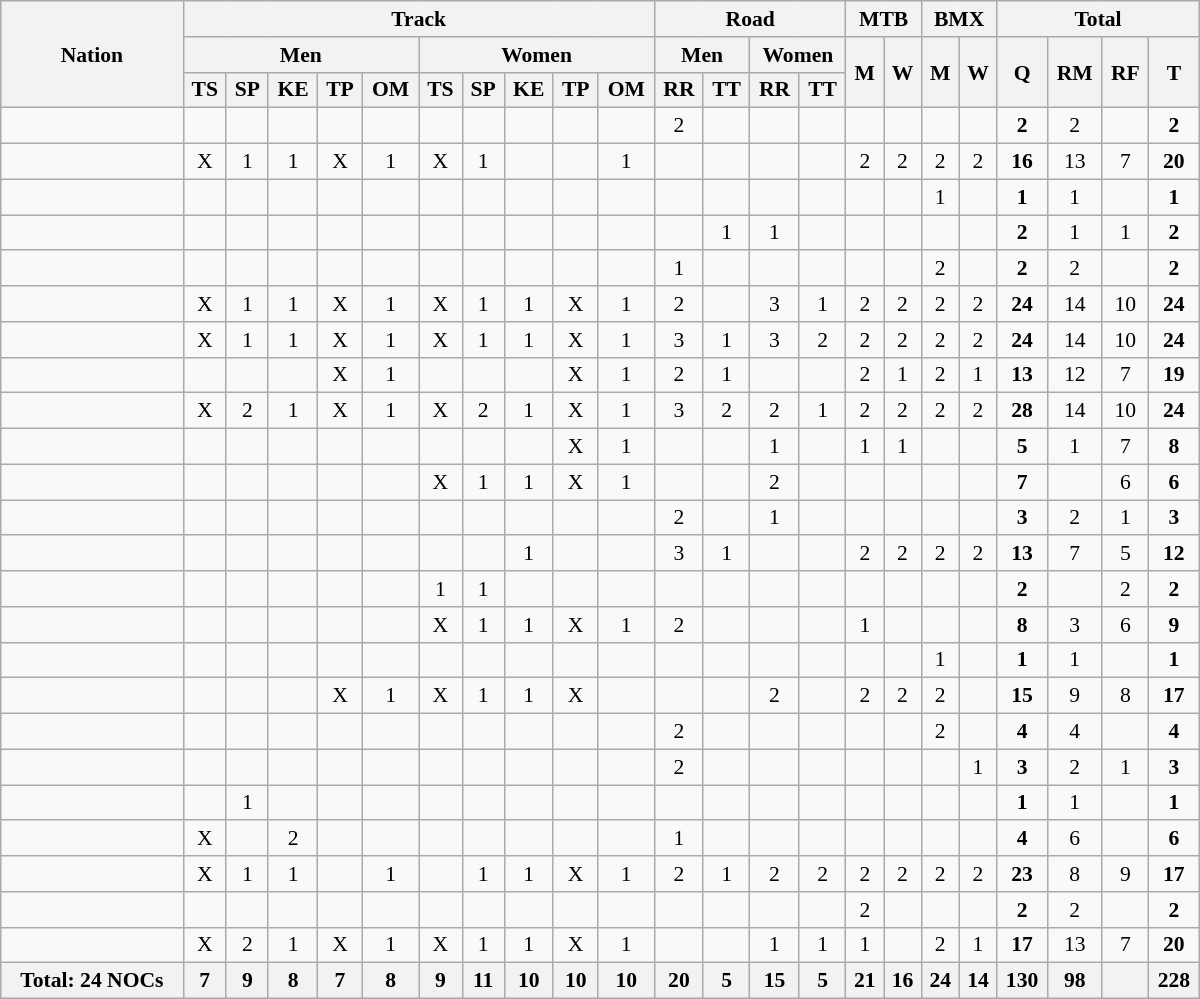<table class="wikitable"  style="width:800px; text-align:center; font-size:90%;">
<tr>
<th rowspan="3" style="text-align:center;">Nation</th>
<th colspan=10>Track</th>
<th colspan=4>Road</th>
<th colspan=2>MTB</th>
<th colspan=2>BMX</th>
<th colspan=4>Total</th>
</tr>
<tr>
<th colspan=5>Men</th>
<th colspan=5>Women</th>
<th colspan=2>Men</th>
<th colspan=2>Women</th>
<th rowspan=2>M</th>
<th rowspan=2>W</th>
<th rowspan=2>M</th>
<th rowspan=2>W</th>
<th rowspan=2>Q</th>
<th rowspan=2>RM</th>
<th rowspan=2>RF</th>
<th rowspan=2>T</th>
</tr>
<tr>
<th>TS</th>
<th>SP</th>
<th>KE</th>
<th>TP</th>
<th>OM</th>
<th>TS</th>
<th>SP</th>
<th>KE</th>
<th>TP</th>
<th>OM</th>
<th>RR</th>
<th>TT</th>
<th>RR</th>
<th>TT</th>
</tr>
<tr>
<td align=left></td>
<td></td>
<td></td>
<td></td>
<td></td>
<td></td>
<td></td>
<td></td>
<td></td>
<td></td>
<td></td>
<td>2</td>
<td></td>
<td></td>
<td></td>
<td></td>
<td></td>
<td></td>
<td></td>
<td><strong>2</strong></td>
<td>2</td>
<td></td>
<td><strong>2</strong></td>
</tr>
<tr>
<td align=left></td>
<td>X</td>
<td>1</td>
<td>1</td>
<td>X</td>
<td>1</td>
<td>X</td>
<td>1</td>
<td></td>
<td></td>
<td>1</td>
<td></td>
<td></td>
<td></td>
<td></td>
<td>2</td>
<td>2</td>
<td>2</td>
<td>2</td>
<td><strong>16</strong></td>
<td>13</td>
<td>7</td>
<td><strong>20</strong></td>
</tr>
<tr>
<td align=left></td>
<td></td>
<td></td>
<td></td>
<td></td>
<td></td>
<td></td>
<td></td>
<td></td>
<td></td>
<td></td>
<td></td>
<td></td>
<td></td>
<td></td>
<td></td>
<td></td>
<td>1</td>
<td></td>
<td><strong>1</strong></td>
<td>1</td>
<td></td>
<td><strong>1</strong></td>
</tr>
<tr>
<td align=left></td>
<td></td>
<td></td>
<td></td>
<td></td>
<td></td>
<td></td>
<td></td>
<td></td>
<td></td>
<td></td>
<td></td>
<td>1</td>
<td>1</td>
<td></td>
<td></td>
<td></td>
<td></td>
<td></td>
<td><strong>2</strong></td>
<td>1</td>
<td>1</td>
<td><strong>2</strong></td>
</tr>
<tr>
<td align=left></td>
<td></td>
<td></td>
<td></td>
<td></td>
<td></td>
<td></td>
<td></td>
<td></td>
<td></td>
<td></td>
<td>1</td>
<td></td>
<td></td>
<td></td>
<td></td>
<td></td>
<td>2</td>
<td></td>
<td><strong>2</strong></td>
<td>2</td>
<td></td>
<td><strong>2</strong></td>
</tr>
<tr>
<td align=left></td>
<td>X</td>
<td>1</td>
<td>1</td>
<td>X</td>
<td>1</td>
<td>X</td>
<td>1</td>
<td>1</td>
<td>X</td>
<td>1</td>
<td>2</td>
<td></td>
<td>3</td>
<td>1</td>
<td>2</td>
<td>2</td>
<td>2</td>
<td>2</td>
<td><strong>24</strong></td>
<td>14</td>
<td>10</td>
<td><strong>24</strong></td>
</tr>
<tr>
<td align=left></td>
<td>X</td>
<td>1</td>
<td>1</td>
<td>X</td>
<td>1</td>
<td>X</td>
<td>1</td>
<td>1</td>
<td>X</td>
<td>1</td>
<td>3</td>
<td>1</td>
<td>3</td>
<td>2</td>
<td>2</td>
<td>2</td>
<td>2</td>
<td>2</td>
<td><strong>24</strong></td>
<td>14</td>
<td>10</td>
<td><strong>24</strong></td>
</tr>
<tr>
<td align=left></td>
<td></td>
<td></td>
<td></td>
<td>X</td>
<td>1</td>
<td></td>
<td></td>
<td></td>
<td>X</td>
<td>1</td>
<td>2</td>
<td>1</td>
<td></td>
<td></td>
<td>2</td>
<td>1</td>
<td>2</td>
<td>1</td>
<td><strong>13</strong></td>
<td>12</td>
<td>7</td>
<td><strong>19</strong></td>
</tr>
<tr>
<td align=left></td>
<td>X</td>
<td>2</td>
<td>1</td>
<td>X</td>
<td>1</td>
<td>X</td>
<td>2</td>
<td>1</td>
<td>X</td>
<td>1</td>
<td>3</td>
<td>2</td>
<td>2</td>
<td>1</td>
<td>2</td>
<td>2</td>
<td>2</td>
<td>2</td>
<td><strong>28</strong></td>
<td>14</td>
<td>10</td>
<td><strong>24</strong></td>
</tr>
<tr>
<td align=left></td>
<td></td>
<td></td>
<td></td>
<td></td>
<td></td>
<td></td>
<td></td>
<td></td>
<td>X</td>
<td>1</td>
<td></td>
<td></td>
<td>1</td>
<td></td>
<td>1</td>
<td>1</td>
<td></td>
<td></td>
<td><strong>5</strong></td>
<td>1</td>
<td>7</td>
<td><strong>8</strong></td>
</tr>
<tr>
<td align=left></td>
<td></td>
<td></td>
<td></td>
<td></td>
<td></td>
<td>X</td>
<td>1</td>
<td>1</td>
<td>X</td>
<td>1</td>
<td></td>
<td></td>
<td>2</td>
<td></td>
<td></td>
<td></td>
<td></td>
<td></td>
<td><strong>7</strong></td>
<td></td>
<td>6</td>
<td><strong>6</strong></td>
</tr>
<tr>
<td align=left></td>
<td></td>
<td></td>
<td></td>
<td></td>
<td></td>
<td></td>
<td></td>
<td></td>
<td></td>
<td></td>
<td>2</td>
<td></td>
<td>1</td>
<td></td>
<td></td>
<td></td>
<td></td>
<td></td>
<td><strong>3</strong></td>
<td>2</td>
<td>1</td>
<td><strong>3</strong></td>
</tr>
<tr>
<td align=left></td>
<td></td>
<td></td>
<td></td>
<td></td>
<td></td>
<td></td>
<td></td>
<td>1</td>
<td></td>
<td></td>
<td>3</td>
<td>1</td>
<td></td>
<td></td>
<td>2</td>
<td>2</td>
<td>2</td>
<td>2</td>
<td><strong>13</strong></td>
<td>7</td>
<td>5</td>
<td><strong>12</strong></td>
</tr>
<tr>
<td align=left></td>
<td></td>
<td></td>
<td></td>
<td></td>
<td></td>
<td>1</td>
<td>1</td>
<td></td>
<td></td>
<td></td>
<td></td>
<td></td>
<td></td>
<td></td>
<td></td>
<td></td>
<td></td>
<td></td>
<td><strong>2</strong></td>
<td></td>
<td>2</td>
<td><strong>2</strong></td>
</tr>
<tr>
<td align=left></td>
<td></td>
<td></td>
<td></td>
<td></td>
<td></td>
<td>X</td>
<td>1</td>
<td>1</td>
<td>X</td>
<td>1</td>
<td>2</td>
<td></td>
<td></td>
<td></td>
<td>1</td>
<td></td>
<td></td>
<td></td>
<td><strong>8</strong></td>
<td>3</td>
<td>6</td>
<td><strong>9</strong></td>
</tr>
<tr>
<td align=left></td>
<td></td>
<td></td>
<td></td>
<td></td>
<td></td>
<td></td>
<td></td>
<td></td>
<td></td>
<td></td>
<td></td>
<td></td>
<td></td>
<td></td>
<td></td>
<td></td>
<td>1</td>
<td></td>
<td><strong>1</strong></td>
<td>1</td>
<td></td>
<td><strong>1</strong></td>
</tr>
<tr>
<td align=left></td>
<td></td>
<td></td>
<td></td>
<td>X</td>
<td>1</td>
<td>X</td>
<td>1</td>
<td>1</td>
<td>X</td>
<td></td>
<td></td>
<td></td>
<td>2</td>
<td></td>
<td>2</td>
<td>2</td>
<td>2</td>
<td></td>
<td><strong>15</strong></td>
<td>9</td>
<td>8</td>
<td><strong>17</strong></td>
</tr>
<tr>
<td align=left></td>
<td></td>
<td></td>
<td></td>
<td></td>
<td></td>
<td></td>
<td></td>
<td></td>
<td></td>
<td></td>
<td>2</td>
<td></td>
<td></td>
<td></td>
<td></td>
<td></td>
<td>2</td>
<td></td>
<td><strong>4</strong></td>
<td>4</td>
<td></td>
<td><strong>4</strong></td>
</tr>
<tr>
<td align=left></td>
<td></td>
<td></td>
<td></td>
<td></td>
<td></td>
<td></td>
<td></td>
<td></td>
<td></td>
<td></td>
<td>2</td>
<td></td>
<td></td>
<td></td>
<td></td>
<td></td>
<td></td>
<td>1</td>
<td><strong>3</strong></td>
<td>2</td>
<td>1</td>
<td><strong>3</strong></td>
</tr>
<tr>
<td align=left></td>
<td></td>
<td>1</td>
<td></td>
<td></td>
<td></td>
<td></td>
<td></td>
<td></td>
<td></td>
<td></td>
<td></td>
<td></td>
<td></td>
<td></td>
<td></td>
<td></td>
<td></td>
<td></td>
<td><strong>1</strong></td>
<td>1</td>
<td></td>
<td><strong>1</strong></td>
</tr>
<tr>
<td align=left></td>
<td>X</td>
<td></td>
<td>2</td>
<td></td>
<td></td>
<td></td>
<td></td>
<td></td>
<td></td>
<td></td>
<td>1</td>
<td></td>
<td></td>
<td></td>
<td></td>
<td></td>
<td></td>
<td></td>
<td><strong>4</strong></td>
<td>6</td>
<td></td>
<td><strong>6</strong></td>
</tr>
<tr>
<td align=left></td>
<td>X</td>
<td>1</td>
<td>1</td>
<td></td>
<td>1</td>
<td></td>
<td>1</td>
<td>1</td>
<td>X</td>
<td>1</td>
<td>2</td>
<td>1</td>
<td>2</td>
<td>2</td>
<td>2</td>
<td>2</td>
<td>2</td>
<td>2</td>
<td><strong>23</strong></td>
<td>8</td>
<td>9</td>
<td><strong>17</strong></td>
</tr>
<tr>
<td align=left></td>
<td></td>
<td></td>
<td></td>
<td></td>
<td></td>
<td></td>
<td></td>
<td></td>
<td></td>
<td></td>
<td></td>
<td></td>
<td></td>
<td></td>
<td>2</td>
<td></td>
<td></td>
<td></td>
<td><strong>2</strong></td>
<td>2</td>
<td></td>
<td><strong>2</strong></td>
</tr>
<tr>
<td align=left></td>
<td>X</td>
<td>2</td>
<td>1</td>
<td>X</td>
<td>1</td>
<td>X</td>
<td>1</td>
<td>1</td>
<td>X</td>
<td>1</td>
<td></td>
<td></td>
<td>1</td>
<td>1</td>
<td>1</td>
<td></td>
<td>2</td>
<td>1</td>
<td><strong>17</strong></td>
<td>13</td>
<td>7</td>
<td><strong>20</strong></td>
</tr>
<tr>
<th>Total: 24 NOCs</th>
<th>7</th>
<th>9</th>
<th>8</th>
<th>7</th>
<th>8</th>
<th>9</th>
<th>11</th>
<th>10</th>
<th>10</th>
<th>10</th>
<th>20</th>
<th>5</th>
<th>15</th>
<th>5</th>
<th>21</th>
<th>16</th>
<th>24</th>
<th>14</th>
<th>130</th>
<th>98</th>
<th></th>
<th>228</th>
</tr>
</table>
